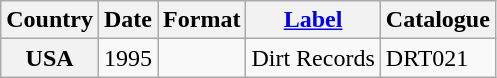<table class="wikitable plainrowheaders">
<tr>
<th scope="col">Country</th>
<th scope="col">Date</th>
<th scope="col">Format</th>
<th scope="col"><a href='#'>Label</a></th>
<th scope="col">Catalogue</th>
</tr>
<tr>
<th scope="row">USA</th>
<td>1995</td>
<td></td>
<td>Dirt Records</td>
<td>DRT021</td>
</tr>
</table>
